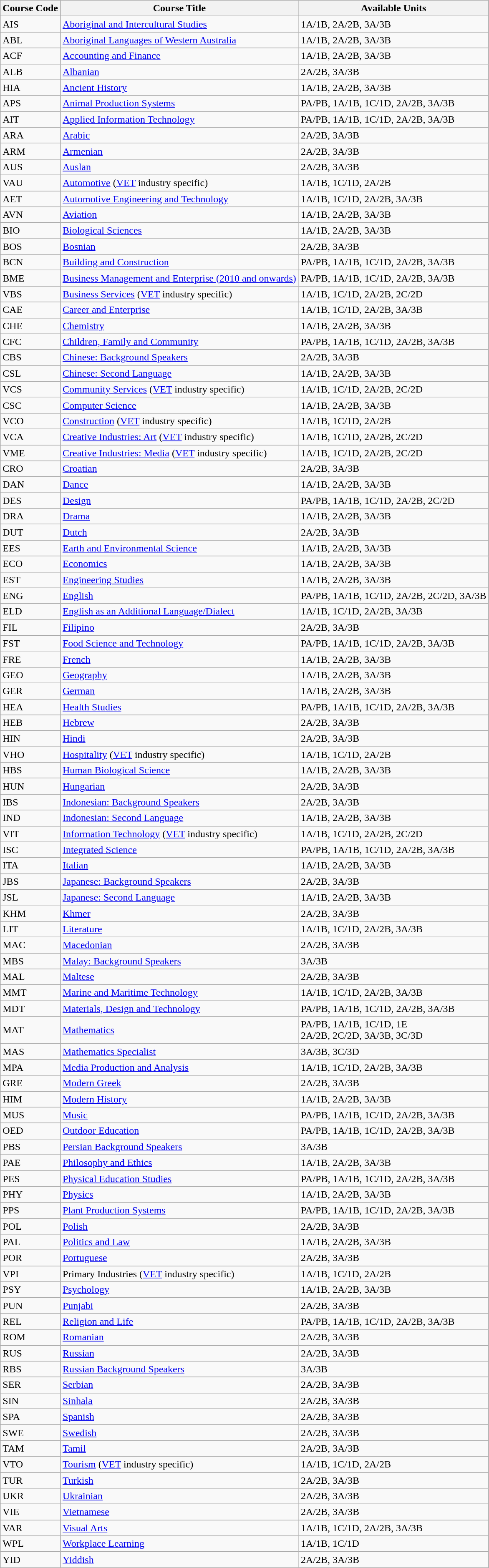<table class="wikitable sortable" border="1">
<tr>
<th>Course Code</th>
<th>Course Title</th>
<th>Available Units</th>
</tr>
<tr>
<td>AIS</td>
<td><a href='#'>Aboriginal and Intercultural Studies</a></td>
<td>1A/1B, 2A/2B, 3A/3B</td>
</tr>
<tr>
<td>ABL</td>
<td><a href='#'>Aboriginal Languages of Western Australia</a></td>
<td>1A/1B, 2A/2B, 3A/3B</td>
</tr>
<tr>
<td>ACF</td>
<td><a href='#'>Accounting and Finance</a></td>
<td>1A/1B, 2A/2B, 3A/3B</td>
</tr>
<tr>
<td>ALB</td>
<td><a href='#'>Albanian</a></td>
<td>2A/2B, 3A/3B</td>
</tr>
<tr>
<td>HIA</td>
<td><a href='#'>Ancient History</a></td>
<td>1A/1B, 2A/2B, 3A/3B</td>
</tr>
<tr>
<td>APS</td>
<td><a href='#'>Animal Production Systems</a></td>
<td>PA/PB, 1A/1B, 1C/1D, 2A/2B, 3A/3B</td>
</tr>
<tr>
<td>AIT</td>
<td><a href='#'>Applied Information Technology</a></td>
<td>PA/PB, 1A/1B, 1C/1D, 2A/2B, 3A/3B</td>
</tr>
<tr>
<td>ARA</td>
<td><a href='#'>Arabic</a></td>
<td>2A/2B, 3A/3B</td>
</tr>
<tr>
<td>ARM</td>
<td><a href='#'>Armenian</a></td>
<td>2A/2B, 3A/3B</td>
</tr>
<tr>
<td>AUS</td>
<td><a href='#'>Auslan</a></td>
<td>2A/2B, 3A/3B</td>
</tr>
<tr>
<td>VAU</td>
<td><a href='#'>Automotive</a> (<a href='#'>VET</a> industry specific)</td>
<td>1A/1B, 1C/1D, 2A/2B</td>
</tr>
<tr>
<td>AET</td>
<td><a href='#'>Automotive Engineering and Technology</a></td>
<td>1A/1B, 1C/1D, 2A/2B, 3A/3B</td>
</tr>
<tr>
<td>AVN</td>
<td><a href='#'>Aviation</a></td>
<td>1A/1B, 2A/2B, 3A/3B</td>
</tr>
<tr>
<td>BIO</td>
<td><a href='#'>Biological Sciences</a></td>
<td>1A/1B, 2A/2B, 3A/3B</td>
</tr>
<tr>
<td>BOS</td>
<td><a href='#'>Bosnian</a></td>
<td>2A/2B, 3A/3B</td>
</tr>
<tr>
<td>BCN</td>
<td><a href='#'>Building and Construction</a></td>
<td>PA/PB, 1A/1B, 1C/1D, 2A/2B, 3A/3B</td>
</tr>
<tr>
<td>BME</td>
<td><a href='#'>Business Management and Enterprise (2010 and onwards)</a></td>
<td>PA/PB, 1A/1B, 1C/1D, 2A/2B, 3A/3B</td>
</tr>
<tr>
<td>VBS</td>
<td><a href='#'>Business Services</a> (<a href='#'>VET</a> industry specific)</td>
<td>1A/1B, 1C/1D, 2A/2B, 2C/2D</td>
</tr>
<tr>
<td>CAE</td>
<td><a href='#'>Career and Enterprise</a></td>
<td>1A/1B, 1C/1D, 2A/2B, 3A/3B</td>
</tr>
<tr>
<td>CHE</td>
<td><a href='#'>Chemistry</a></td>
<td>1A/1B, 2A/2B, 3A/3B</td>
</tr>
<tr>
<td>CFC</td>
<td><a href='#'>Children, Family and Community</a></td>
<td>PA/PB, 1A/1B, 1C/1D, 2A/2B, 3A/3B</td>
</tr>
<tr>
<td>CBS</td>
<td><a href='#'>Chinese: Background Speakers</a></td>
<td>2A/2B, 3A/3B</td>
</tr>
<tr>
<td>CSL</td>
<td><a href='#'>Chinese: Second Language</a></td>
<td>1A/1B, 2A/2B, 3A/3B</td>
</tr>
<tr>
<td>VCS</td>
<td><a href='#'>Community Services</a> (<a href='#'>VET</a> industry specific)</td>
<td>1A/1B, 1C/1D, 2A/2B, 2C/2D</td>
</tr>
<tr>
<td>CSC</td>
<td><a href='#'>Computer Science</a></td>
<td>1A/1B, 2A/2B, 3A/3B</td>
</tr>
<tr>
<td>VCO</td>
<td><a href='#'>Construction</a> (<a href='#'>VET</a> industry specific)</td>
<td>1A/1B, 1C/1D, 2A/2B</td>
</tr>
<tr>
<td>VCA</td>
<td><a href='#'>Creative Industries: Art</a> (<a href='#'>VET</a> industry specific)</td>
<td>1A/1B, 1C/1D, 2A/2B, 2C/2D</td>
</tr>
<tr>
<td>VME</td>
<td><a href='#'>Creative Industries: Media</a> (<a href='#'>VET</a> industry specific)</td>
<td>1A/1B, 1C/1D, 2A/2B, 2C/2D</td>
</tr>
<tr>
<td>CRO</td>
<td><a href='#'>Croatian</a></td>
<td>2A/2B, 3A/3B</td>
</tr>
<tr>
<td>DAN</td>
<td><a href='#'>Dance</a></td>
<td>1A/1B, 2A/2B, 3A/3B</td>
</tr>
<tr>
<td>DES</td>
<td><a href='#'>Design</a></td>
<td>PA/PB, 1A/1B, 1C/1D, 2A/2B, 2C/2D</td>
</tr>
<tr>
<td>DRA</td>
<td><a href='#'>Drama</a></td>
<td>1A/1B, 2A/2B, 3A/3B</td>
</tr>
<tr>
<td>DUT</td>
<td><a href='#'>Dutch</a></td>
<td>2A/2B, 3A/3B</td>
</tr>
<tr>
<td>EES</td>
<td><a href='#'>Earth and Environmental Science</a></td>
<td>1A/1B, 2A/2B, 3A/3B</td>
</tr>
<tr>
<td>ECO</td>
<td><a href='#'>Economics</a></td>
<td>1A/1B, 2A/2B, 3A/3B</td>
</tr>
<tr>
<td>EST</td>
<td><a href='#'>Engineering Studies</a></td>
<td>1A/1B, 2A/2B, 3A/3B</td>
</tr>
<tr>
<td>ENG</td>
<td><a href='#'>English</a></td>
<td>PA/PB, 1A/1B, 1C/1D, 2A/2B, 2C/2D, 3A/3B</td>
</tr>
<tr>
<td>ELD</td>
<td><a href='#'>English as an Additional Language/Dialect</a></td>
<td>1A/1B, 1C/1D, 2A/2B, 3A/3B</td>
</tr>
<tr>
<td>FIL</td>
<td><a href='#'>Filipino</a></td>
<td>2A/2B, 3A/3B</td>
</tr>
<tr>
<td>FST</td>
<td><a href='#'>Food Science and Technology</a></td>
<td>PA/PB, 1A/1B, 1C/1D, 2A/2B, 3A/3B</td>
</tr>
<tr>
<td>FRE</td>
<td><a href='#'>French</a></td>
<td>1A/1B, 2A/2B, 3A/3B</td>
</tr>
<tr>
<td>GEO</td>
<td><a href='#'>Geography</a></td>
<td>1A/1B, 2A/2B, 3A/3B</td>
</tr>
<tr>
<td>GER</td>
<td><a href='#'>German</a></td>
<td>1A/1B, 2A/2B, 3A/3B</td>
</tr>
<tr>
<td>HEA</td>
<td><a href='#'>Health Studies</a></td>
<td>PA/PB, 1A/1B, 1C/1D, 2A/2B, 3A/3B</td>
</tr>
<tr>
<td>HEB</td>
<td><a href='#'>Hebrew</a></td>
<td>2A/2B, 3A/3B</td>
</tr>
<tr>
<td>HIN</td>
<td><a href='#'>Hindi</a></td>
<td>2A/2B, 3A/3B</td>
</tr>
<tr>
<td>VHO</td>
<td><a href='#'>Hospitality</a> (<a href='#'>VET</a> industry specific)</td>
<td>1A/1B, 1C/1D, 2A/2B</td>
</tr>
<tr>
<td>HBS</td>
<td><a href='#'>Human Biological Science</a></td>
<td>1A/1B, 2A/2B, 3A/3B</td>
</tr>
<tr>
<td>HUN</td>
<td><a href='#'>Hungarian</a></td>
<td>2A/2B, 3A/3B</td>
</tr>
<tr>
<td>IBS</td>
<td><a href='#'>Indonesian: Background Speakers</a></td>
<td>2A/2B, 3A/3B</td>
</tr>
<tr>
<td>IND</td>
<td><a href='#'>Indonesian: Second Language</a></td>
<td>1A/1B, 2A/2B, 3A/3B</td>
</tr>
<tr>
<td>VIT</td>
<td><a href='#'>Information Technology</a> (<a href='#'>VET</a> industry specific)</td>
<td>1A/1B, 1C/1D, 2A/2B, 2C/2D</td>
</tr>
<tr>
<td>ISC</td>
<td><a href='#'>Integrated Science</a></td>
<td>PA/PB, 1A/1B, 1C/1D, 2A/2B, 3A/3B</td>
</tr>
<tr>
<td>ITA</td>
<td><a href='#'>Italian</a></td>
<td>1A/1B, 2A/2B, 3A/3B</td>
</tr>
<tr>
<td>JBS</td>
<td><a href='#'>Japanese: Background Speakers</a></td>
<td>2A/2B, 3A/3B</td>
</tr>
<tr>
<td>JSL</td>
<td><a href='#'>Japanese: Second Language</a></td>
<td>1A/1B, 2A/2B, 3A/3B</td>
</tr>
<tr>
<td>KHM</td>
<td><a href='#'>Khmer</a></td>
<td>2A/2B, 3A/3B</td>
</tr>
<tr>
<td>LIT</td>
<td><a href='#'>Literature</a></td>
<td>1A/1B, 1C/1D, 2A/2B, 3A/3B</td>
</tr>
<tr>
<td>MAC</td>
<td><a href='#'>Macedonian</a></td>
<td>2A/2B, 3A/3B</td>
</tr>
<tr>
<td>MBS</td>
<td><a href='#'>Malay: Background Speakers</a></td>
<td>3A/3B</td>
</tr>
<tr>
<td>MAL</td>
<td><a href='#'>Maltese</a></td>
<td>2A/2B, 3A/3B</td>
</tr>
<tr>
<td>MMT</td>
<td><a href='#'>Marine and Maritime Technology</a></td>
<td>1A/1B, 1C/1D, 2A/2B, 3A/3B</td>
</tr>
<tr>
<td>MDT</td>
<td><a href='#'>Materials, Design and Technology</a></td>
<td>PA/PB, 1A/1B, 1C/1D, 2A/2B, 3A/3B</td>
</tr>
<tr>
<td>MAT</td>
<td><a href='#'>Mathematics</a></td>
<td>PA/PB, 1A/1B, 1C/1D, 1E<br>2A/2B, 2C/2D, 3A/3B, 3C/3D</td>
</tr>
<tr>
<td>MAS</td>
<td><a href='#'>Mathematics Specialist</a></td>
<td>3A/3B, 3C/3D</td>
</tr>
<tr>
<td>MPA</td>
<td><a href='#'>Media Production and Analysis</a></td>
<td>1A/1B, 1C/1D, 2A/2B, 3A/3B</td>
</tr>
<tr>
<td>GRE</td>
<td><a href='#'>Modern Greek</a></td>
<td>2A/2B, 3A/3B</td>
</tr>
<tr>
<td>HIM</td>
<td><a href='#'>Modern History</a></td>
<td>1A/1B, 2A/2B, 3A/3B</td>
</tr>
<tr>
<td>MUS</td>
<td><a href='#'>Music</a></td>
<td>PA/PB, 1A/1B, 1C/1D, 2A/2B, 3A/3B</td>
</tr>
<tr>
<td>OED</td>
<td><a href='#'>Outdoor Education</a></td>
<td>PA/PB, 1A/1B, 1C/1D, 2A/2B, 3A/3B</td>
</tr>
<tr>
<td>PBS</td>
<td><a href='#'>Persian Background Speakers</a></td>
<td>3A/3B</td>
</tr>
<tr>
<td>PAE</td>
<td><a href='#'>Philosophy and Ethics</a></td>
<td>1A/1B, 2A/2B, 3A/3B</td>
</tr>
<tr>
<td>PES</td>
<td><a href='#'>Physical Education Studies</a></td>
<td>PA/PB, 1A/1B, 1C/1D, 2A/2B, 3A/3B</td>
</tr>
<tr>
<td>PHY</td>
<td><a href='#'>Physics</a></td>
<td>1A/1B, 2A/2B, 3A/3B</td>
</tr>
<tr>
<td>PPS</td>
<td><a href='#'>Plant Production Systems</a></td>
<td>PA/PB, 1A/1B, 1C/1D, 2A/2B, 3A/3B</td>
</tr>
<tr>
<td>POL</td>
<td><a href='#'>Polish</a></td>
<td>2A/2B, 3A/3B</td>
</tr>
<tr>
<td>PAL</td>
<td><a href='#'>Politics and Law</a></td>
<td>1A/1B, 2A/2B, 3A/3B</td>
</tr>
<tr>
<td>POR</td>
<td><a href='#'>Portuguese</a></td>
<td>2A/2B, 3A/3B</td>
</tr>
<tr>
<td>VPI</td>
<td>Primary Industries (<a href='#'>VET</a> industry specific)</td>
<td>1A/1B, 1C/1D, 2A/2B</td>
</tr>
<tr>
<td>PSY</td>
<td><a href='#'>Psychology</a></td>
<td>1A/1B, 2A/2B, 3A/3B</td>
</tr>
<tr>
<td>PUN</td>
<td><a href='#'>Punjabi</a></td>
<td>2A/2B, 3A/3B</td>
</tr>
<tr>
<td>REL</td>
<td><a href='#'>Religion and Life</a></td>
<td>PA/PB, 1A/1B, 1C/1D, 2A/2B, 3A/3B</td>
</tr>
<tr>
<td>ROM</td>
<td><a href='#'>Romanian</a></td>
<td>2A/2B, 3A/3B</td>
</tr>
<tr>
<td>RUS</td>
<td><a href='#'>Russian</a></td>
<td>2A/2B, 3A/3B</td>
</tr>
<tr>
<td>RBS</td>
<td><a href='#'>Russian Background Speakers</a></td>
<td>3A/3B</td>
</tr>
<tr>
<td>SER</td>
<td><a href='#'>Serbian</a></td>
<td>2A/2B, 3A/3B</td>
</tr>
<tr>
<td>SIN</td>
<td><a href='#'>Sinhala</a></td>
<td>2A/2B, 3A/3B</td>
</tr>
<tr>
<td>SPA</td>
<td><a href='#'>Spanish</a></td>
<td>2A/2B, 3A/3B</td>
</tr>
<tr>
<td>SWE</td>
<td><a href='#'>Swedish</a></td>
<td>2A/2B, 3A/3B</td>
</tr>
<tr>
<td>TAM</td>
<td><a href='#'>Tamil</a></td>
<td>2A/2B, 3A/3B</td>
</tr>
<tr>
<td>VTO</td>
<td><a href='#'>Tourism</a> (<a href='#'>VET</a> industry specific)</td>
<td>1A/1B, 1C/1D, 2A/2B</td>
</tr>
<tr>
<td>TUR</td>
<td><a href='#'>Turkish</a></td>
<td>2A/2B, 3A/3B</td>
</tr>
<tr>
<td>UKR</td>
<td><a href='#'>Ukrainian</a></td>
<td>2A/2B, 3A/3B</td>
</tr>
<tr>
<td>VIE</td>
<td><a href='#'>Vietnamese</a></td>
<td>2A/2B, 3A/3B</td>
</tr>
<tr>
<td>VAR</td>
<td><a href='#'>Visual Arts</a></td>
<td>1A/1B, 1C/1D, 2A/2B, 3A/3B</td>
</tr>
<tr>
<td>WPL</td>
<td><a href='#'>Workplace Learning</a></td>
<td>1A/1B, 1C/1D</td>
</tr>
<tr>
<td>YID</td>
<td><a href='#'>Yiddish</a></td>
<td>2A/2B, 3A/3B</td>
</tr>
</table>
